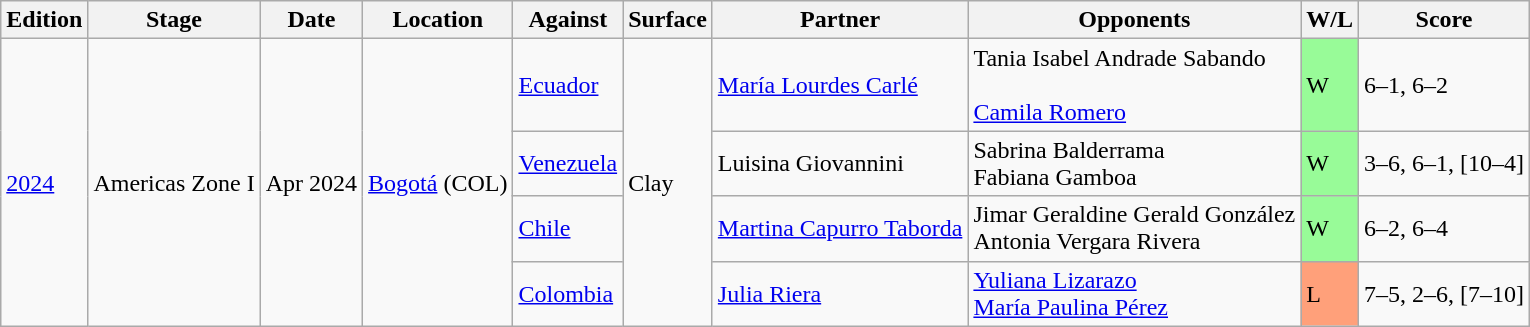<table class="wikitable">
<tr>
<th>Edition</th>
<th>Stage</th>
<th>Date</th>
<th>Location</th>
<th>Against</th>
<th>Surface</th>
<th>Partner</th>
<th>Opponents</th>
<th>W/L</th>
<th>Score</th>
</tr>
<tr>
<td rowspan="4"><a href='#'>2024</a></td>
<td rowspan="4">Americas Zone I</td>
<td rowspan="4">Apr 2024</td>
<td rowspan="4"><a href='#'>Bogotá</a> (COL)</td>
<td><a href='#'>Ecuador</a></td>
<td rowspan="4">Clay</td>
<td><a href='#'>María Lourdes Carlé</a></td>
<td>Tania Isabel Andrade Sabando <br><br><a href='#'>Camila Romero</a></td>
<td bgcolor=98FB98>W</td>
<td>6–1, 6–2</td>
</tr>
<tr>
<td><a href='#'>Venezuela</a></td>
<td>Luisina Giovannini</td>
<td>Sabrina Balderrama <br> Fabiana Gamboa</td>
<td bgcolor=98FB98>W</td>
<td>3–6, 6–1, [10–4]</td>
</tr>
<tr>
<td><a href='#'>Chile</a></td>
<td><a href='#'>Martina Capurro Taborda</a></td>
<td>Jimar Geraldine Gerald González <br> Antonia Vergara Rivera</td>
<td bgcolor=98FB98>W</td>
<td>6–2, 6–4</td>
</tr>
<tr>
<td><a href='#'>Colombia</a></td>
<td><a href='#'>Julia Riera</a></td>
<td><a href='#'>Yuliana Lizarazo</a> <br> <a href='#'>María Paulina Pérez</a></td>
<td style="background:#ffa07a;">L</td>
<td>7–5, 2–6, [7–10]</td>
</tr>
</table>
